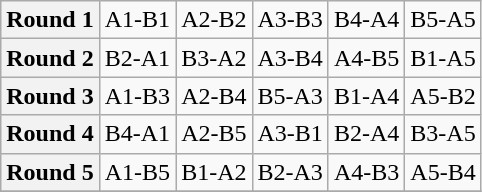<table class="wikitable">
<tr>
<th scope="row">Round 1</th>
<td>A1-B1</td>
<td>A2-B2</td>
<td>A3-B3</td>
<td>B4-A4</td>
<td>B5-A5</td>
</tr>
<tr>
<th scope="row">Round 2</th>
<td>B2-A1</td>
<td>B3-A2</td>
<td>A3-B4</td>
<td>A4-B5</td>
<td>B1-A5</td>
</tr>
<tr>
<th scope="row">Round 3</th>
<td>A1-B3</td>
<td>A2-B4</td>
<td>B5-A3</td>
<td>B1-A4</td>
<td>A5-B2</td>
</tr>
<tr>
<th scope="row">Round 4</th>
<td>B4-A1</td>
<td>A2-B5</td>
<td>A3-B1</td>
<td>B2-A4</td>
<td>B3-A5</td>
</tr>
<tr>
<th scope="row">Round 5</th>
<td>A1-B5</td>
<td>B1-A2</td>
<td>B2-A3</td>
<td>A4-B3</td>
<td>A5-B4</td>
</tr>
<tr>
</tr>
</table>
